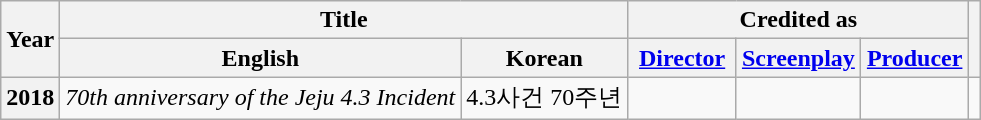<table class="wikitable plainrowheaders">
<tr>
<th rowspan="2" scope="col">Year</th>
<th colspan="2" scope="col">Title</th>
<th colspan="3">Credited as</th>
<th rowspan="2" scope="col" class="unsortable"></th>
</tr>
<tr>
<th scope="col">English</th>
<th scope="col">Korean</th>
<th width="65" class="unsortable"><a href='#'>Director</a></th>
<th width="65" class="unsortable"><a href='#'>Screenplay</a></th>
<th width="65" class="unsortable"><a href='#'>Producer</a></th>
</tr>
<tr>
<th scope="row">2018</th>
<td><em>70th anniversary of the Jeju 4.3 Incident</em></td>
<td>4.3사건 70주년</td>
<td></td>
<td></td>
<td></td>
<td style="text-align:center;"></td>
</tr>
</table>
